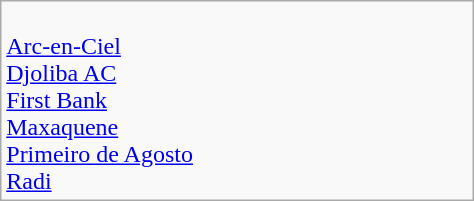<table class="wikitable" width=25%>
<tr>
<td><br> <a href='#'>Arc-en-Ciel</a><br>
 <a href='#'>Djoliba AC</a><br>
 <a href='#'>First Bank</a><br>
 <a href='#'>Maxaquene</a><br>
 <a href='#'>Primeiro de Agosto</a><br>
 <a href='#'>Radi</a><br></td>
</tr>
</table>
